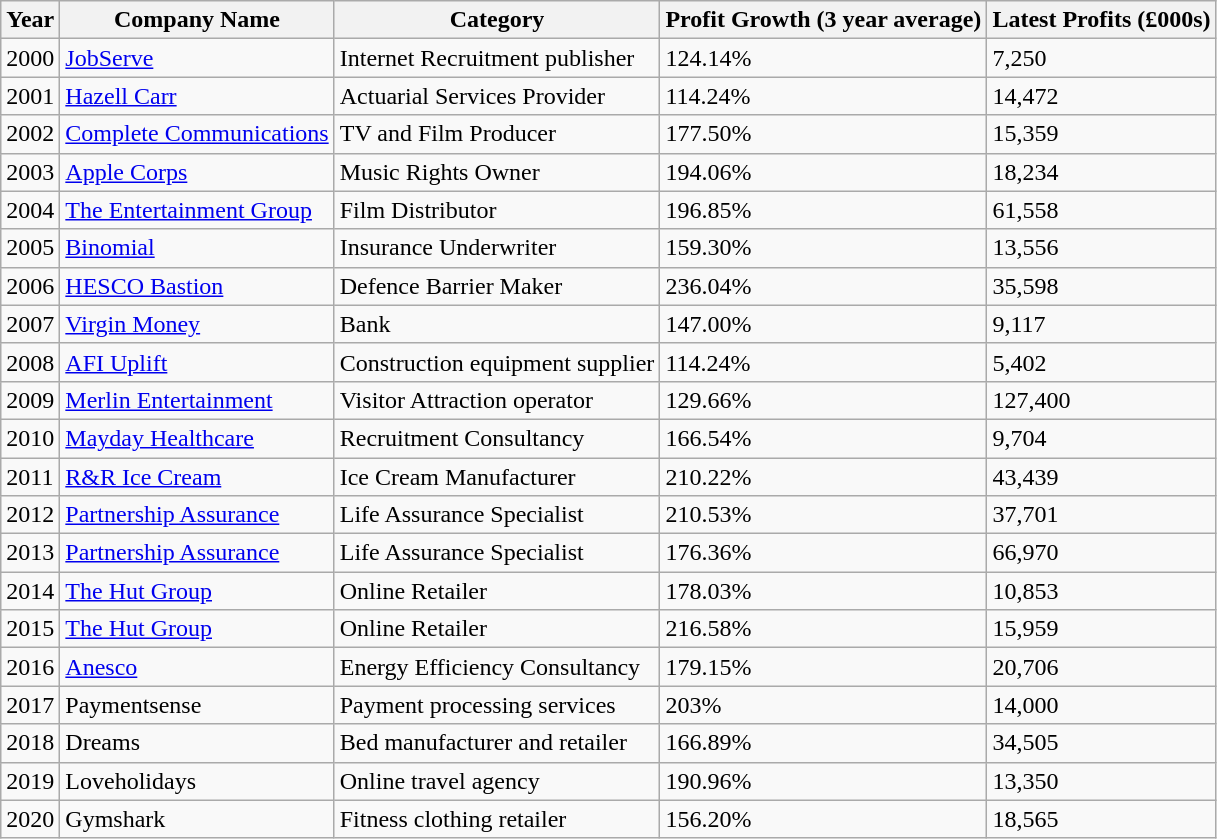<table class="wikitable sortable">
<tr>
<th>Year</th>
<th>Company Name</th>
<th>Category</th>
<th>Profit Growth (3 year average)</th>
<th>Latest Profits (£000s)</th>
</tr>
<tr>
<td>2000</td>
<td><a href='#'>JobServe</a></td>
<td>Internet Recruitment publisher</td>
<td>124.14%</td>
<td>7,250</td>
</tr>
<tr>
<td>2001</td>
<td><a href='#'>Hazell Carr</a></td>
<td>Actuarial Services Provider</td>
<td>114.24%</td>
<td>14,472</td>
</tr>
<tr>
<td>2002</td>
<td><a href='#'>Complete Communications</a></td>
<td>TV and Film Producer</td>
<td>177.50%</td>
<td>15,359</td>
</tr>
<tr>
<td>2003</td>
<td><a href='#'>Apple Corps</a></td>
<td>Music Rights Owner</td>
<td>194.06%</td>
<td>18,234</td>
</tr>
<tr>
<td>2004</td>
<td><a href='#'>The Entertainment Group</a></td>
<td>Film Distributor</td>
<td>196.85%</td>
<td>61,558</td>
</tr>
<tr>
<td>2005</td>
<td><a href='#'>Binomial</a></td>
<td>Insurance Underwriter</td>
<td>159.30%</td>
<td>13,556</td>
</tr>
<tr>
<td>2006</td>
<td><a href='#'>HESCO Bastion</a></td>
<td>Defence Barrier Maker</td>
<td>236.04%</td>
<td>35,598</td>
</tr>
<tr>
<td>2007</td>
<td><a href='#'>Virgin Money</a></td>
<td>Bank</td>
<td>147.00%</td>
<td>9,117</td>
</tr>
<tr>
<td>2008</td>
<td><a href='#'>AFI Uplift</a></td>
<td>Construction equipment supplier</td>
<td>114.24%</td>
<td>5,402</td>
</tr>
<tr>
<td>2009</td>
<td><a href='#'>Merlin Entertainment</a></td>
<td>Visitor Attraction operator</td>
<td>129.66%</td>
<td>127,400</td>
</tr>
<tr>
<td>2010</td>
<td><a href='#'>Mayday Healthcare</a></td>
<td>Recruitment Consultancy</td>
<td>166.54%</td>
<td>9,704</td>
</tr>
<tr>
<td>2011</td>
<td><a href='#'>R&R Ice Cream</a></td>
<td>Ice Cream Manufacturer</td>
<td>210.22%</td>
<td>43,439</td>
</tr>
<tr>
<td>2012</td>
<td><a href='#'>Partnership Assurance</a></td>
<td>Life Assurance Specialist</td>
<td>210.53%</td>
<td>37,701</td>
</tr>
<tr>
<td>2013</td>
<td><a href='#'>Partnership Assurance</a></td>
<td>Life Assurance Specialist</td>
<td>176.36%</td>
<td>66,970</td>
</tr>
<tr>
<td>2014</td>
<td><a href='#'>The Hut Group</a></td>
<td>Online Retailer</td>
<td>178.03%</td>
<td>10,853</td>
</tr>
<tr>
<td>2015</td>
<td><a href='#'>The Hut Group</a></td>
<td>Online Retailer</td>
<td>216.58%</td>
<td>15,959</td>
</tr>
<tr>
<td>2016</td>
<td><a href='#'>Anesco</a></td>
<td>Energy Efficiency Consultancy</td>
<td>179.15%</td>
<td>20,706</td>
</tr>
<tr>
<td>2017</td>
<td>Paymentsense</td>
<td>Payment processing services</td>
<td>203%</td>
<td>14,000</td>
</tr>
<tr>
<td>2018</td>
<td>Dreams</td>
<td>Bed manufacturer and retailer</td>
<td>166.89%</td>
<td>34,505</td>
</tr>
<tr>
<td>2019</td>
<td>Loveholidays</td>
<td>Online travel agency</td>
<td>190.96%</td>
<td>13,350</td>
</tr>
<tr>
<td>2020</td>
<td>Gymshark</td>
<td>Fitness clothing retailer</td>
<td>156.20%</td>
<td>18,565</td>
</tr>
</table>
